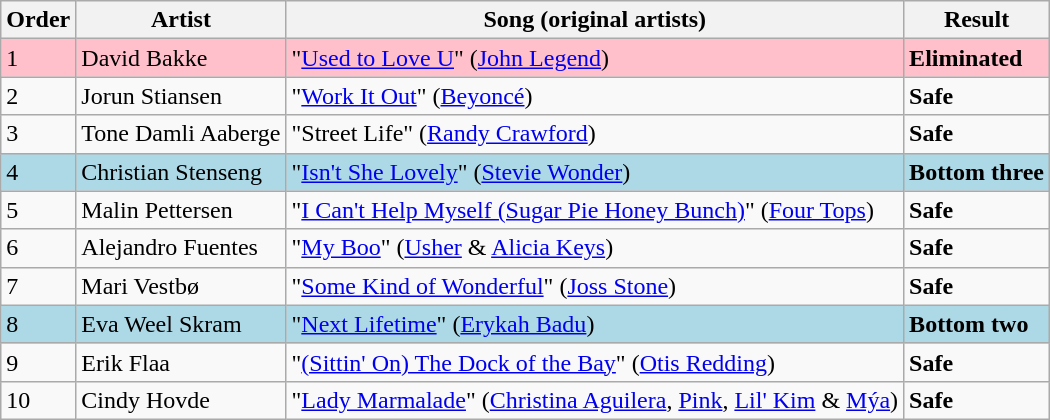<table class=wikitable>
<tr>
<th>Order</th>
<th>Artist</th>
<th>Song (original artists)</th>
<th>Result</th>
</tr>
<tr style="background:pink;">
<td>1</td>
<td>David Bakke</td>
<td>"<a href='#'>Used to Love U</a>" (<a href='#'>John Legend</a>)</td>
<td><strong>Eliminated</strong></td>
</tr>
<tr>
<td>2</td>
<td>Jorun Stiansen</td>
<td>"<a href='#'>Work It Out</a>" (<a href='#'>Beyoncé</a>)</td>
<td><strong>Safe</strong></td>
</tr>
<tr>
<td>3</td>
<td>Tone Damli Aaberge</td>
<td>"Street Life" (<a href='#'>Randy Crawford</a>)</td>
<td><strong>Safe</strong></td>
</tr>
<tr style="background:lightblue;">
<td>4</td>
<td>Christian Stenseng</td>
<td>"<a href='#'>Isn't She Lovely</a>" (<a href='#'>Stevie Wonder</a>)</td>
<td><strong>Bottom three</strong></td>
</tr>
<tr>
<td>5</td>
<td>Malin Pettersen</td>
<td>"<a href='#'>I Can't Help Myself (Sugar Pie Honey Bunch)</a>" (<a href='#'>Four Tops</a>)</td>
<td><strong>Safe</strong></td>
</tr>
<tr>
<td>6</td>
<td>Alejandro Fuentes</td>
<td>"<a href='#'>My Boo</a>" (<a href='#'>Usher</a> & <a href='#'>Alicia Keys</a>)</td>
<td><strong>Safe</strong></td>
</tr>
<tr>
<td>7</td>
<td>Mari Vestbø</td>
<td>"<a href='#'>Some Kind of Wonderful</a>" (<a href='#'>Joss Stone</a>)</td>
<td><strong>Safe</strong></td>
</tr>
<tr style="background:lightblue;">
<td>8</td>
<td>Eva Weel Skram</td>
<td>"<a href='#'>Next Lifetime</a>" (<a href='#'>Erykah Badu</a>)</td>
<td><strong>Bottom two</strong></td>
</tr>
<tr>
<td>9</td>
<td>Erik Flaa</td>
<td>"<a href='#'>(Sittin' On) The Dock of the Bay</a>" (<a href='#'>Otis Redding</a>)</td>
<td><strong>Safe</strong></td>
</tr>
<tr>
<td>10</td>
<td>Cindy Hovde</td>
<td>"<a href='#'>Lady Marmalade</a>" (<a href='#'>Christina Aguilera</a>, <a href='#'>Pink</a>, <a href='#'>Lil' Kim</a> & <a href='#'>Mýa</a>)</td>
<td><strong>Safe</strong></td>
</tr>
</table>
